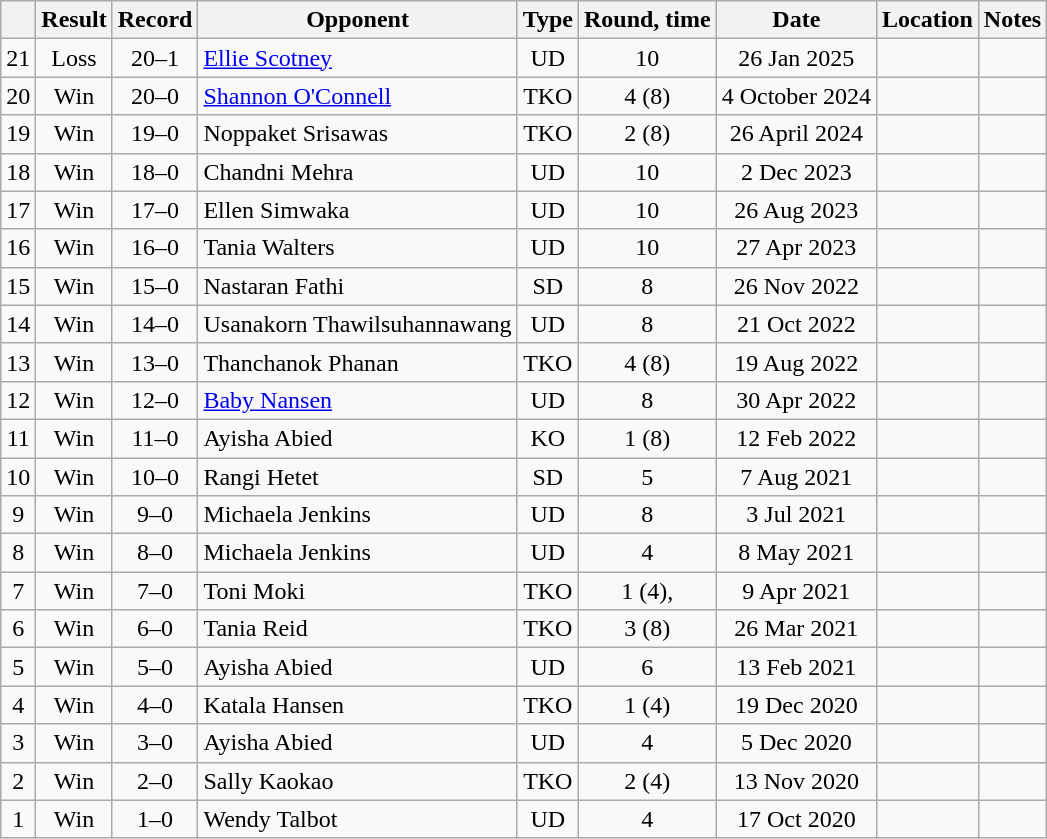<table class="wikitable" style="text-align:center">
<tr>
<th></th>
<th>Result</th>
<th>Record</th>
<th>Opponent</th>
<th>Type</th>
<th>Round, time</th>
<th>Date</th>
<th>Location</th>
<th>Notes</th>
</tr>
<tr>
<td>21</td>
<td>Loss</td>
<td>20–1</td>
<td align=left><a href='#'>Ellie Scotney</a></td>
<td>UD</td>
<td>10</td>
<td>26 Jan 2025</td>
<td align=left></td>
<td align=left></td>
</tr>
<tr>
<td>20</td>
<td>Win</td>
<td>20–0</td>
<td style="text-align:left;"><a href='#'>Shannon O'Connell</a></td>
<td>TKO</td>
<td>4 (8) </td>
<td>4 October 2024</td>
<td style="text-align:left;"></td>
<td></td>
</tr>
<tr>
<td>19</td>
<td>Win</td>
<td>19–0</td>
<td style="text-align:left;">Noppaket Srisawas</td>
<td>TKO</td>
<td>2 (8) </td>
<td>26 April 2024</td>
<td style="text-align:left;"></td>
<td style="text-align:left;"></td>
</tr>
<tr>
<td>18</td>
<td>Win</td>
<td>18–0</td>
<td style="text-align:left;">Chandni Mehra</td>
<td>UD</td>
<td>10</td>
<td>2 Dec 2023</td>
<td style="text-align:left;"></td>
<td style="text-align:left;"></td>
</tr>
<tr>
<td>17</td>
<td>Win</td>
<td>17–0</td>
<td style="text-align:left;">Ellen Simwaka</td>
<td>UD</td>
<td>10</td>
<td>26 Aug 2023</td>
<td style="text-align:left;"></td>
<td style="text-align:left;"></td>
</tr>
<tr>
<td>16</td>
<td>Win</td>
<td>16–0</td>
<td style="text-align:left;">Tania Walters</td>
<td>UD</td>
<td>10</td>
<td>27 Apr 2023</td>
<td style="text-align:left;"></td>
<td style="text-align:left;"></td>
</tr>
<tr>
<td>15</td>
<td>Win</td>
<td>15–0</td>
<td style="text-align:left;">Nastaran Fathi</td>
<td>SD</td>
<td>8</td>
<td>26 Nov 2022</td>
<td style="text-align:left;"></td>
<td style="text-align:left;"></td>
</tr>
<tr>
<td>14</td>
<td>Win</td>
<td>14–0</td>
<td style="text-align:left;">Usanakorn Thawilsuhannawang</td>
<td>UD</td>
<td>8</td>
<td>21 Oct 2022</td>
<td style="text-align:left;"></td>
<td style="text-align:left;"></td>
</tr>
<tr>
<td>13</td>
<td>Win</td>
<td>13–0</td>
<td style="text-align:left;">Thanchanok Phanan</td>
<td>TKO</td>
<td>4 (8) </td>
<td>19 Aug 2022</td>
<td style="text-align:left;"></td>
<td style="text-align:left;"></td>
</tr>
<tr>
<td>12</td>
<td>Win</td>
<td>12–0</td>
<td style="text-align:left;"><a href='#'>Baby Nansen</a></td>
<td>UD</td>
<td>8</td>
<td>30 Apr 2022</td>
<td style="text-align:left;"></td>
<td style="text-align:left;"></td>
</tr>
<tr>
<td>11</td>
<td>Win</td>
<td>11–0</td>
<td style="text-align:left;">Ayisha Abied</td>
<td>KO</td>
<td>1 (8) </td>
<td>12 Feb 2022</td>
<td style="text-align:left;"></td>
<td style="text-align:left;"></td>
</tr>
<tr>
<td>10</td>
<td>Win</td>
<td>10–0</td>
<td style="text-align:left;">Rangi Hetet</td>
<td>SD</td>
<td>5</td>
<td>7 Aug 2021</td>
<td style="text-align:left;"></td>
<td style="text-align:left;"></td>
</tr>
<tr>
<td>9</td>
<td>Win</td>
<td>9–0</td>
<td style="text-align:left;">Michaela Jenkins</td>
<td>UD</td>
<td>8</td>
<td>3 Jul 2021</td>
<td style="text-align:left;"></td>
<td style="text-align:left;"></td>
</tr>
<tr>
<td>8</td>
<td>Win</td>
<td>8–0</td>
<td style="text-align:left;">Michaela Jenkins</td>
<td>UD</td>
<td>4</td>
<td>8 May 2021</td>
<td style="text-align:left;"></td>
<td></td>
</tr>
<tr>
<td>7</td>
<td>Win</td>
<td>7–0</td>
<td style="text-align:left;">Toni Moki</td>
<td>TKO</td>
<td>1 (4), </td>
<td>9 Apr 2021</td>
<td style="text-align:left;"></td>
<td></td>
</tr>
<tr>
<td>6</td>
<td>Win</td>
<td>6–0</td>
<td style="text-align:left;">Tania Reid</td>
<td>TKO</td>
<td>3 (8)</td>
<td>26 Mar 2021</td>
<td style="text-align:left;"></td>
<td style="text-align:left;"></td>
</tr>
<tr>
<td>5</td>
<td>Win</td>
<td>5–0</td>
<td style="text-align:left;">Ayisha Abied</td>
<td>UD</td>
<td>6</td>
<td>13 Feb 2021</td>
<td style="text-align:left;"></td>
<td></td>
</tr>
<tr>
<td>4</td>
<td>Win</td>
<td>4–0</td>
<td style="text-align:left;">Katala Hansen</td>
<td>TKO</td>
<td>1 (4) </td>
<td>19 Dec 2020</td>
<td style="text-align:left;"></td>
<td></td>
</tr>
<tr>
<td>3</td>
<td>Win</td>
<td>3–0</td>
<td style="text-align:left;">Ayisha Abied</td>
<td>UD</td>
<td>4</td>
<td>5 Dec 2020</td>
<td style="text-align:left;"></td>
<td></td>
</tr>
<tr>
<td>2</td>
<td>Win</td>
<td>2–0</td>
<td style="text-align:left;">Sally Kaokao</td>
<td>TKO</td>
<td>2 (4) </td>
<td>13 Nov 2020</td>
<td style="text-align:left;"></td>
<td></td>
</tr>
<tr>
<td>1</td>
<td>Win</td>
<td>1–0</td>
<td style="text-align:left;">Wendy Talbot</td>
<td>UD</td>
<td>4</td>
<td>17 Oct 2020</td>
<td style="text-align:left;"></td>
<td></td>
</tr>
</table>
